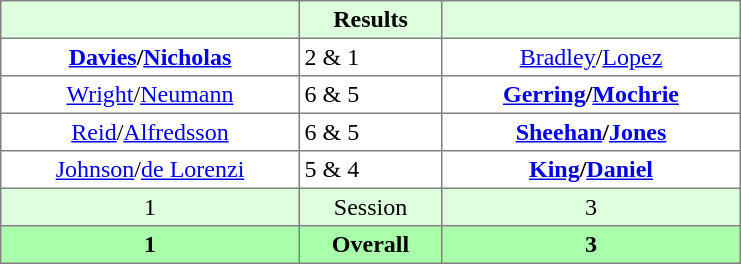<table border="1" cellpadding="3" style="border-collapse:collapse; text-align:center;">
<tr style="background:#dfd;">
<th style="width:12em;"></th>
<th style="width:5.5em;">Results</th>
<th style="width:12em;"></th>
</tr>
<tr>
<td><strong><a href='#'>Davies</a>/<a href='#'>Nicholas</a></strong></td>
<td align=left> 2 & 1</td>
<td><a href='#'>Bradley</a>/<a href='#'>Lopez</a></td>
</tr>
<tr>
<td><a href='#'>Wright</a>/<a href='#'>Neumann</a></td>
<td align=left> 6 & 5</td>
<td><strong><a href='#'>Gerring</a>/<a href='#'>Mochrie</a></strong></td>
</tr>
<tr>
<td><a href='#'>Reid</a>/<a href='#'>Alfredsson</a></td>
<td align=left> 6 & 5</td>
<td><strong><a href='#'>Sheehan</a>/<a href='#'>Jones</a></strong></td>
</tr>
<tr>
<td><a href='#'>Johnson</a>/<a href='#'>de Lorenzi</a></td>
<td align=left> 5 & 4</td>
<td><strong><a href='#'>King</a>/<a href='#'>Daniel</a></strong></td>
</tr>
<tr style="background:#dfd;">
<td>1</td>
<td>Session</td>
<td>3</td>
</tr>
<tr style="background:#afa;">
<th>1</th>
<th>Overall</th>
<th>3</th>
</tr>
</table>
